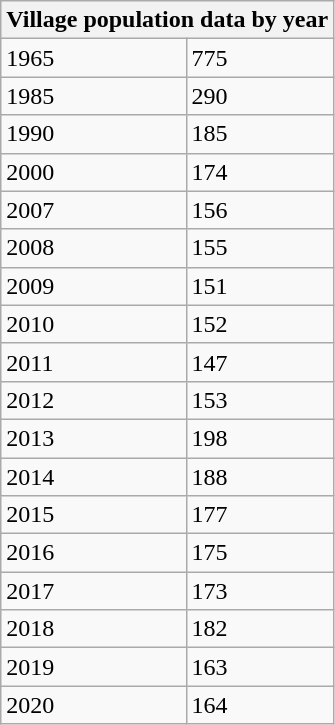<table class="wikitable">
<tr>
<th colspan="2">Village population data by year</th>
</tr>
<tr>
<td>1965</td>
<td>775</td>
</tr>
<tr>
<td>1985</td>
<td>290</td>
</tr>
<tr>
<td>1990</td>
<td>185</td>
</tr>
<tr>
<td>2000</td>
<td>174</td>
</tr>
<tr>
<td>2007</td>
<td>156</td>
</tr>
<tr>
<td>2008</td>
<td>155</td>
</tr>
<tr>
<td>2009</td>
<td>151</td>
</tr>
<tr>
<td>2010</td>
<td>152</td>
</tr>
<tr>
<td>2011</td>
<td>147</td>
</tr>
<tr>
<td>2012</td>
<td>153</td>
</tr>
<tr>
<td>2013</td>
<td>198</td>
</tr>
<tr>
<td>2014</td>
<td>188</td>
</tr>
<tr>
<td>2015</td>
<td>177</td>
</tr>
<tr>
<td>2016</td>
<td>175</td>
</tr>
<tr>
<td>2017</td>
<td>173</td>
</tr>
<tr>
<td>2018</td>
<td>182</td>
</tr>
<tr>
<td>2019</td>
<td>163</td>
</tr>
<tr>
<td>2020</td>
<td>164</td>
</tr>
</table>
